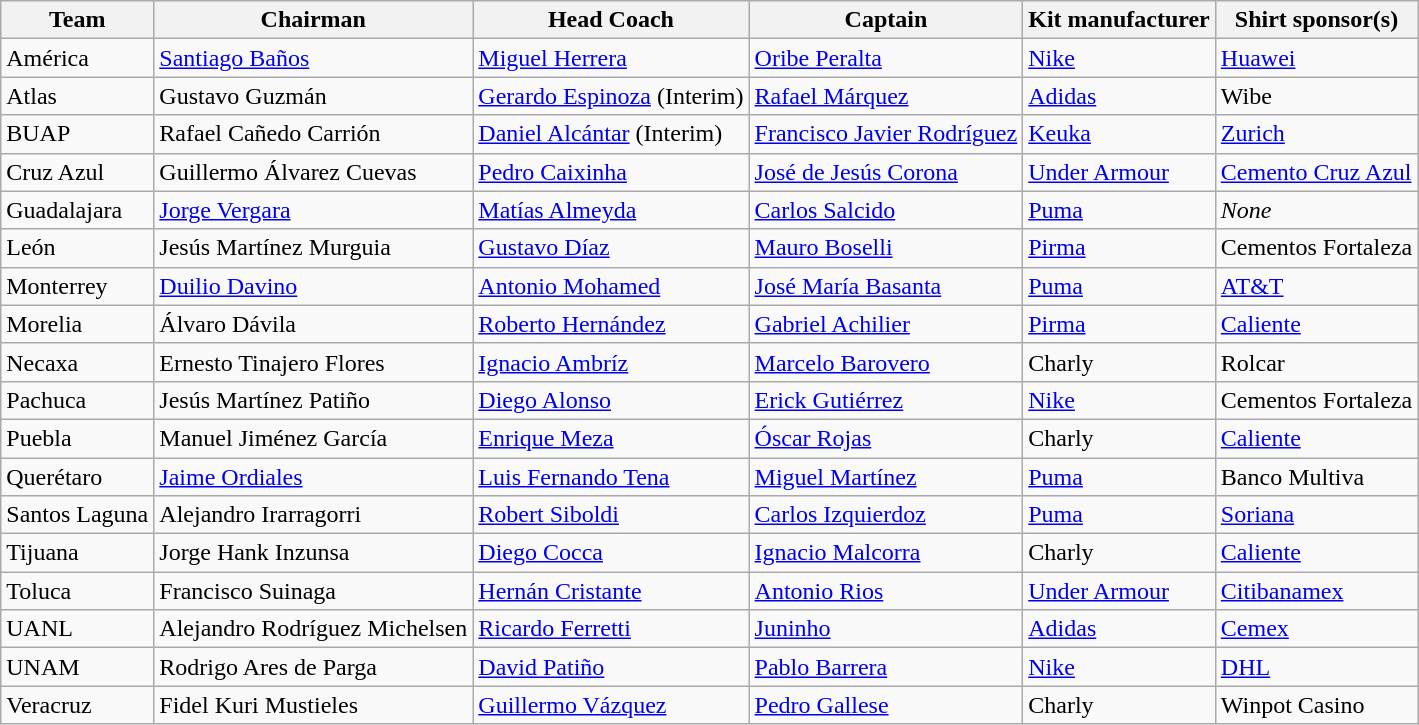<table class="wikitable sortable" style="text-align: left;">
<tr>
<th>Team</th>
<th>Chairman</th>
<th>Head Coach</th>
<th>Captain</th>
<th>Kit manufacturer</th>
<th>Shirt sponsor(s)</th>
</tr>
<tr>
<td>América</td>
<td><a href='#'>Santiago Baños</a></td>
<td> <a href='#'>Miguel Herrera</a></td>
<td> <a href='#'>Oribe Peralta</a></td>
<td><a href='#'>Nike</a></td>
<td><a href='#'>Huawei</a></td>
</tr>
<tr>
<td>Atlas</td>
<td>Gustavo Guzmán</td>
<td> <a href='#'>Gerardo Espinoza</a> (Interim)</td>
<td> <a href='#'>Rafael Márquez</a></td>
<td><a href='#'>Adidas</a></td>
<td>Wibe</td>
</tr>
<tr>
<td>BUAP</td>
<td>Rafael Cañedo Carrión</td>
<td> <a href='#'>Daniel Alcántar</a> (Interim)</td>
<td> <a href='#'>Francisco Javier Rodríguez</a></td>
<td><a href='#'>Keuka</a></td>
<td><a href='#'>Zurich</a></td>
</tr>
<tr>
<td>Cruz Azul</td>
<td>Guillermo Álvarez Cuevas</td>
<td> <a href='#'>Pedro Caixinha</a></td>
<td> <a href='#'>José de Jesús Corona</a></td>
<td><a href='#'>Under Armour</a></td>
<td><a href='#'>Cemento Cruz Azul</a></td>
</tr>
<tr>
<td>Guadalajara</td>
<td><a href='#'>Jorge Vergara</a></td>
<td> <a href='#'>Matías Almeyda</a></td>
<td> <a href='#'>Carlos Salcido</a></td>
<td><a href='#'>Puma</a></td>
<td><em>None</em></td>
</tr>
<tr>
<td>León</td>
<td>Jesús Martínez Murguia</td>
<td> <a href='#'>Gustavo Díaz</a></td>
<td> <a href='#'>Mauro Boselli</a></td>
<td><a href='#'>Pirma</a></td>
<td>Cementos Fortaleza</td>
</tr>
<tr>
<td>Monterrey</td>
<td><a href='#'>Duilio Davino</a></td>
<td> <a href='#'>Antonio Mohamed</a></td>
<td> <a href='#'>José María Basanta</a></td>
<td><a href='#'>Puma</a></td>
<td><a href='#'>AT&T</a></td>
</tr>
<tr>
<td>Morelia</td>
<td>Álvaro Dávila</td>
<td> <a href='#'>Roberto Hernández</a></td>
<td> <a href='#'>Gabriel Achilier</a></td>
<td><a href='#'>Pirma</a></td>
<td><a href='#'>Caliente</a></td>
</tr>
<tr>
<td>Necaxa</td>
<td>Ernesto Tinajero Flores</td>
<td> <a href='#'>Ignacio Ambríz</a></td>
<td> <a href='#'>Marcelo Barovero</a></td>
<td>Charly</td>
<td>Rolcar</td>
</tr>
<tr>
<td>Pachuca</td>
<td>Jesús Martínez Patiño</td>
<td> <a href='#'>Diego Alonso</a></td>
<td> <a href='#'>Erick Gutiérrez</a></td>
<td><a href='#'>Nike</a></td>
<td>Cementos Fortaleza</td>
</tr>
<tr>
<td>Puebla</td>
<td>Manuel Jiménez García</td>
<td> <a href='#'>Enrique Meza</a></td>
<td> <a href='#'>Óscar Rojas</a></td>
<td>Charly</td>
<td><a href='#'>Caliente</a></td>
</tr>
<tr>
<td>Querétaro</td>
<td><a href='#'>Jaime Ordiales</a></td>
<td> <a href='#'>Luis Fernando Tena</a></td>
<td> <a href='#'>Miguel Martínez</a></td>
<td><a href='#'>Puma</a></td>
<td>Banco Multiva</td>
</tr>
<tr>
<td>Santos Laguna</td>
<td>Alejandro Irarragorri</td>
<td> <a href='#'>Robert Siboldi</a></td>
<td> <a href='#'>Carlos Izquierdoz</a></td>
<td><a href='#'>Puma</a></td>
<td><a href='#'>Soriana</a></td>
</tr>
<tr>
<td>Tijuana</td>
<td>Jorge Hank Inzunsa</td>
<td> <a href='#'>Diego Cocca</a></td>
<td> <a href='#'>Ignacio Malcorra</a></td>
<td>Charly</td>
<td><a href='#'>Caliente</a></td>
</tr>
<tr>
<td>Toluca</td>
<td>Francisco Suinaga</td>
<td> <a href='#'>Hernán Cristante</a></td>
<td> <a href='#'>Antonio Rios</a></td>
<td><a href='#'>Under Armour</a></td>
<td><a href='#'>Citibanamex</a></td>
</tr>
<tr>
<td>UANL</td>
<td>Alejandro Rodríguez Michelsen</td>
<td> <a href='#'>Ricardo Ferretti</a></td>
<td> <a href='#'>Juninho</a></td>
<td><a href='#'>Adidas</a></td>
<td><a href='#'>Cemex</a></td>
</tr>
<tr>
<td>UNAM</td>
<td>Rodrigo Ares de Parga</td>
<td> <a href='#'>David Patiño</a></td>
<td> <a href='#'>Pablo Barrera</a></td>
<td><a href='#'>Nike</a></td>
<td><a href='#'>DHL</a></td>
</tr>
<tr>
<td>Veracruz</td>
<td>Fidel Kuri Mustieles</td>
<td> <a href='#'>Guillermo Vázquez</a></td>
<td> <a href='#'>Pedro Gallese</a></td>
<td>Charly</td>
<td>Winpot Casino</td>
</tr>
</table>
